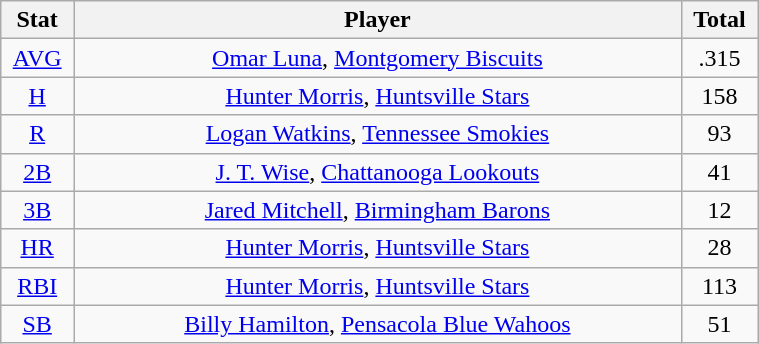<table class="wikitable" width="40%" style="text-align:center;">
<tr>
<th width="5%">Stat</th>
<th width="60%">Player</th>
<th width="5%">Total</th>
</tr>
<tr>
<td><a href='#'>AVG</a></td>
<td><a href='#'>Omar Luna</a>, <a href='#'>Montgomery Biscuits</a></td>
<td>.315</td>
</tr>
<tr>
<td><a href='#'>H</a></td>
<td><a href='#'>Hunter Morris</a>, <a href='#'>Huntsville Stars</a></td>
<td>158</td>
</tr>
<tr>
<td><a href='#'>R</a></td>
<td><a href='#'>Logan Watkins</a>, <a href='#'>Tennessee Smokies</a></td>
<td>93</td>
</tr>
<tr>
<td><a href='#'>2B</a></td>
<td><a href='#'>J. T. Wise</a>, <a href='#'>Chattanooga Lookouts</a></td>
<td>41</td>
</tr>
<tr>
<td><a href='#'>3B</a></td>
<td><a href='#'>Jared Mitchell</a>, <a href='#'>Birmingham Barons</a></td>
<td>12</td>
</tr>
<tr>
<td><a href='#'>HR</a></td>
<td><a href='#'>Hunter Morris</a>, <a href='#'>Huntsville Stars</a></td>
<td>28</td>
</tr>
<tr>
<td><a href='#'>RBI</a></td>
<td><a href='#'>Hunter Morris</a>, <a href='#'>Huntsville Stars</a></td>
<td>113</td>
</tr>
<tr>
<td><a href='#'>SB</a></td>
<td><a href='#'>Billy Hamilton</a>, <a href='#'>Pensacola Blue Wahoos</a></td>
<td>51</td>
</tr>
</table>
